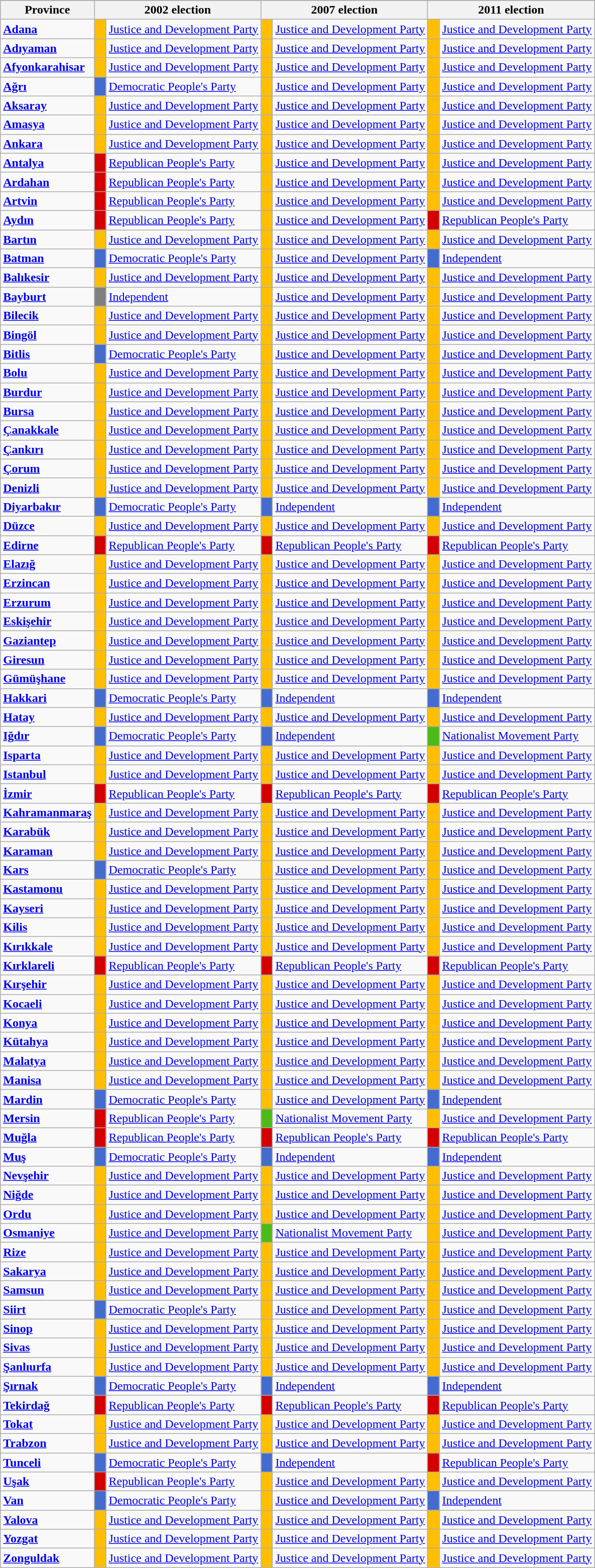<table class="wikitable">
<tr>
</tr>
<tr style="background-color:#E9E9E9">
<th align="center">Province</th>
<th align="center" colspan="2">2002 election</th>
<th align="center" colspan="2">2007 election</th>
<th align="center" colspan="2">2011 election</th>
</tr>
<tr>
<td><strong><a href='#'>Adana</a></strong></td>
<td style="background:#FFBF00; color:#FFBF00">d</td>
<td><a href='#'>Justice and Development Party</a></td>
<td style="background:#FFBF00; color:#FFBF00">d</td>
<td><a href='#'>Justice and Development Party</a></td>
<td style="background:#FFBF00; color:#FFBF00">d</td>
<td><a href='#'>Justice and Development Party</a></td>
</tr>
<tr>
<td><strong><a href='#'>Adıyaman</a></strong></td>
<td bgcolor="#FFBF00"></td>
<td><a href='#'>Justice and Development Party</a></td>
<td bgcolor="#FFBF00"></td>
<td><a href='#'>Justice and Development Party</a></td>
<td bgcolor="#FFBF00"></td>
<td><a href='#'>Justice and Development Party</a></td>
</tr>
<tr>
<td><strong><a href='#'>Afyonkarahisar</a></strong></td>
<td bgcolor="#FFBF00"></td>
<td><a href='#'>Justice and Development Party</a></td>
<td bgcolor="#FFBF00"></td>
<td><a href='#'>Justice and Development Party</a></td>
<td bgcolor="#FFBF00"></td>
<td><a href='#'>Justice and Development Party</a></td>
</tr>
<tr>
<td><strong><a href='#'>Ağrı</a></strong></td>
<td bgcolor="#446CCF"></td>
<td><a href='#'>Democratic People's Party</a></td>
<td bgcolor="#FFBF00"></td>
<td><a href='#'>Justice and Development Party</a></td>
<td bgcolor="#FFBF00"></td>
<td><a href='#'>Justice and Development Party</a></td>
</tr>
<tr>
<td><strong><a href='#'>Aksaray</a></strong></td>
<td bgcolor="#FFBF00"></td>
<td><a href='#'>Justice and Development Party</a></td>
<td bgcolor="#FFBF00"></td>
<td><a href='#'>Justice and Development Party</a></td>
<td bgcolor="#FFBF00"></td>
<td><a href='#'>Justice and Development Party</a></td>
</tr>
<tr>
<td><strong><a href='#'>Amasya</a></strong></td>
<td bgcolor="#FFBF00"></td>
<td><a href='#'>Justice and Development Party</a></td>
<td bgcolor="#FFBF00"></td>
<td><a href='#'>Justice and Development Party</a></td>
<td bgcolor="#FFBF00"></td>
<td><a href='#'>Justice and Development Party</a></td>
</tr>
<tr>
<td><strong><a href='#'>Ankara</a></strong></td>
<td bgcolor="#FFBF00"></td>
<td><a href='#'>Justice and Development Party</a></td>
<td bgcolor="#FFBF00"></td>
<td><a href='#'>Justice and Development Party</a></td>
<td bgcolor="#FFBF00"></td>
<td><a href='#'>Justice and Development Party</a></td>
</tr>
<tr>
<td><strong><a href='#'>Antalya</a></strong></td>
<td bgcolor="#D40000"></td>
<td><a href='#'>Republican People's Party</a></td>
<td bgcolor="#FFBF00"></td>
<td><a href='#'>Justice and Development Party</a></td>
<td bgcolor="#FFBF00"></td>
<td><a href='#'>Justice and Development Party</a></td>
</tr>
<tr>
<td><strong><a href='#'>Ardahan</a></strong></td>
<td bgcolor="#D40000"></td>
<td><a href='#'>Republican People's Party</a></td>
<td bgcolor="#FFBF00"></td>
<td><a href='#'>Justice and Development Party</a></td>
<td bgcolor="#FFBF00"></td>
<td><a href='#'>Justice and Development Party</a></td>
</tr>
<tr>
<td><strong><a href='#'>Artvin</a></strong></td>
<td bgcolor="#D40000"></td>
<td><a href='#'>Republican People's Party</a></td>
<td bgcolor="#FFBF00"></td>
<td><a href='#'>Justice and Development Party</a></td>
<td bgcolor="#FFBF00"></td>
<td><a href='#'>Justice and Development Party</a></td>
</tr>
<tr>
<td><strong><a href='#'>Aydın</a></strong></td>
<td bgcolor="#D40000"></td>
<td><a href='#'>Republican People's Party</a></td>
<td bgcolor="#FFBF00"></td>
<td><a href='#'>Justice and Development Party</a></td>
<td bgcolor="#D40000"></td>
<td><a href='#'>Republican People's Party</a></td>
</tr>
<tr>
<td><strong><a href='#'>Bartın</a></strong></td>
<td bgcolor="#FFBF00"></td>
<td><a href='#'>Justice and Development Party</a></td>
<td bgcolor="#FFBF00"></td>
<td><a href='#'>Justice and Development Party</a></td>
<td bgcolor="#FFBF00"></td>
<td><a href='#'>Justice and Development Party</a></td>
</tr>
<tr>
<td><strong><a href='#'>Batman</a></strong></td>
<td bgcolor="#446CCF"></td>
<td><a href='#'>Democratic People's Party</a></td>
<td bgcolor="#FFBF00"></td>
<td><a href='#'>Justice and Development Party</a></td>
<td bgcolor="#446CCF"></td>
<td><a href='#'>Independent</a></td>
</tr>
<tr>
<td><strong><a href='#'>Balıkesir</a></strong></td>
<td bgcolor="#FFBF00"></td>
<td><a href='#'>Justice and Development Party</a></td>
<td bgcolor="#FFBF00"></td>
<td><a href='#'>Justice and Development Party</a></td>
<td bgcolor="#FFBF00"></td>
<td><a href='#'>Justice and Development Party</a></td>
</tr>
<tr>
<td><strong><a href='#'>Bayburt</a></strong></td>
<td bgcolor="grey"></td>
<td><a href='#'>Independent</a></td>
<td bgcolor="#FFBF00"></td>
<td><a href='#'>Justice and Development Party</a></td>
<td bgcolor="#FFBF00"></td>
<td><a href='#'>Justice and Development Party</a></td>
</tr>
<tr>
<td><strong><a href='#'>Bilecik</a></strong></td>
<td bgcolor="#FFBF00"></td>
<td><a href='#'>Justice and Development Party</a></td>
<td bgcolor="#FFBF00"></td>
<td><a href='#'>Justice and Development Party</a></td>
<td bgcolor="#FFBF00"></td>
<td><a href='#'>Justice and Development Party</a></td>
</tr>
<tr>
<td><strong><a href='#'>Bingöl</a></strong></td>
<td bgcolor="#FFBF00"></td>
<td><a href='#'>Justice and Development Party</a></td>
<td bgcolor="#FFBF00"></td>
<td><a href='#'>Justice and Development Party</a></td>
<td bgcolor="#FFBF00"></td>
<td><a href='#'>Justice and Development Party</a></td>
</tr>
<tr>
<td><strong><a href='#'>Bitlis</a></strong></td>
<td bgcolor="#446CCF"></td>
<td><a href='#'>Democratic People's Party</a></td>
<td bgcolor="#FFBF00"></td>
<td><a href='#'>Justice and Development Party</a></td>
<td bgcolor="#FFBF00"></td>
<td><a href='#'>Justice and Development Party</a></td>
</tr>
<tr>
<td><strong><a href='#'>Bolu</a></strong></td>
<td bgcolor="#FFBF00"></td>
<td><a href='#'>Justice and Development Party</a></td>
<td bgcolor="#FFBF00"></td>
<td><a href='#'>Justice and Development Party</a></td>
<td bgcolor="#FFBF00"></td>
<td><a href='#'>Justice and Development Party</a></td>
</tr>
<tr>
<td><strong><a href='#'>Burdur</a></strong></td>
<td bgcolor="#FFBF00"></td>
<td><a href='#'>Justice and Development Party</a></td>
<td bgcolor="#FFBF00"></td>
<td><a href='#'>Justice and Development Party</a></td>
<td bgcolor="#FFBF00"></td>
<td><a href='#'>Justice and Development Party</a></td>
</tr>
<tr>
<td><strong><a href='#'>Bursa</a></strong></td>
<td bgcolor="#FFBF00"></td>
<td><a href='#'>Justice and Development Party</a></td>
<td bgcolor="#FFBF00"></td>
<td><a href='#'>Justice and Development Party</a></td>
<td bgcolor="#FFBF00"></td>
<td><a href='#'>Justice and Development Party</a></td>
</tr>
<tr>
<td><strong><a href='#'>Çanakkale</a></strong></td>
<td bgcolor="#FFBF00"></td>
<td><a href='#'>Justice and Development Party</a></td>
<td bgcolor="#FFBF00"></td>
<td><a href='#'>Justice and Development Party</a></td>
<td bgcolor="#FFBF00"></td>
<td><a href='#'>Justice and Development Party</a></td>
</tr>
<tr>
<td><strong><a href='#'>Çankırı</a></strong></td>
<td bgcolor="#FFBF00"></td>
<td><a href='#'>Justice and Development Party</a></td>
<td bgcolor="#FFBF00"></td>
<td><a href='#'>Justice and Development Party</a></td>
<td bgcolor="#FFBF00"></td>
<td><a href='#'>Justice and Development Party</a></td>
</tr>
<tr>
<td><strong><a href='#'>Çorum</a></strong></td>
<td bgcolor="#FFBF00"></td>
<td><a href='#'>Justice and Development Party</a></td>
<td bgcolor="#FFBF00"></td>
<td><a href='#'>Justice and Development Party</a></td>
<td bgcolor="#FFBF00"></td>
<td><a href='#'>Justice and Development Party</a></td>
</tr>
<tr>
<td><strong><a href='#'>Denizli</a></strong></td>
<td bgcolor="#FFBF00"></td>
<td><a href='#'>Justice and Development Party</a></td>
<td bgcolor="#FFBF00"></td>
<td><a href='#'>Justice and Development Party</a></td>
<td bgcolor="#FFBF00"></td>
<td><a href='#'>Justice and Development Party</a></td>
</tr>
<tr>
<td><strong><a href='#'>Diyarbakır</a></strong></td>
<td bgcolor="#446CCF"></td>
<td><a href='#'>Democratic People's Party</a></td>
<td bgcolor="#446CCF"></td>
<td><a href='#'>Independent</a></td>
<td bgcolor="#446CCF"></td>
<td><a href='#'>Independent</a></td>
</tr>
<tr>
<td><strong><a href='#'>Düzce</a></strong></td>
<td bgcolor="#FFBF00"></td>
<td><a href='#'>Justice and Development Party</a></td>
<td bgcolor="#FFBF00"></td>
<td><a href='#'>Justice and Development Party</a></td>
<td bgcolor="#FFBF00"></td>
<td><a href='#'>Justice and Development Party</a></td>
</tr>
<tr>
<td><strong><a href='#'>Edirne</a></strong></td>
<td bgcolor="#D40000"></td>
<td><a href='#'>Republican People's Party</a></td>
<td bgcolor="#D40000"></td>
<td><a href='#'>Republican People's Party</a></td>
<td bgcolor="#D40000"></td>
<td><a href='#'>Republican People's Party</a></td>
</tr>
<tr>
<td><strong><a href='#'>Elazığ</a></strong></td>
<td bgcolor="#FFBF00"></td>
<td><a href='#'>Justice and Development Party</a></td>
<td bgcolor="#FFBF00"></td>
<td><a href='#'>Justice and Development Party</a></td>
<td bgcolor="#FFBF00"></td>
<td><a href='#'>Justice and Development Party</a></td>
</tr>
<tr>
<td><strong><a href='#'>Erzincan</a></strong></td>
<td bgcolor="#FFBF00"></td>
<td><a href='#'>Justice and Development Party</a></td>
<td bgcolor="#FFBF00"></td>
<td><a href='#'>Justice and Development Party</a></td>
<td bgcolor="#FFBF00"></td>
<td><a href='#'>Justice and Development Party</a></td>
</tr>
<tr>
<td><strong><a href='#'>Erzurum</a></strong></td>
<td bgcolor="#FFBF00"></td>
<td><a href='#'>Justice and Development Party</a></td>
<td bgcolor="#FFBF00"></td>
<td><a href='#'>Justice and Development Party</a></td>
<td bgcolor="#FFBF00"></td>
<td><a href='#'>Justice and Development Party</a></td>
</tr>
<tr>
<td><strong><a href='#'>Eskişehir</a></strong></td>
<td bgcolor="#FFBF00"></td>
<td><a href='#'>Justice and Development Party</a></td>
<td bgcolor="#FFBF00"></td>
<td><a href='#'>Justice and Development Party</a></td>
<td bgcolor="#FFBF00"></td>
<td><a href='#'>Justice and Development Party</a></td>
</tr>
<tr>
<td><strong><a href='#'>Gaziantep</a></strong></td>
<td bgcolor="#FFBF00"></td>
<td><a href='#'>Justice and Development Party</a></td>
<td bgcolor="#FFBF00"></td>
<td><a href='#'>Justice and Development Party</a></td>
<td bgcolor="#FFBF00"></td>
<td><a href='#'>Justice and Development Party</a></td>
</tr>
<tr>
<td><strong><a href='#'>Giresun</a></strong></td>
<td bgcolor="#FFBF00"></td>
<td><a href='#'>Justice and Development Party</a></td>
<td bgcolor="#FFBF00"></td>
<td><a href='#'>Justice and Development Party</a></td>
<td bgcolor="#FFBF00"></td>
<td><a href='#'>Justice and Development Party</a></td>
</tr>
<tr>
<td><strong><a href='#'>Gümüşhane</a></strong></td>
<td bgcolor="#FFBF00"></td>
<td><a href='#'>Justice and Development Party</a></td>
<td bgcolor="#FFBF00"></td>
<td><a href='#'>Justice and Development Party</a></td>
<td bgcolor="#FFBF00"></td>
<td><a href='#'>Justice and Development Party</a></td>
</tr>
<tr>
<td><strong><a href='#'>Hakkari</a></strong></td>
<td bgcolor="#446CCF"></td>
<td><a href='#'>Democratic People's Party</a></td>
<td bgcolor="#446CCF"></td>
<td><a href='#'>Independent</a></td>
<td bgcolor="#446CCF"></td>
<td><a href='#'>Independent</a></td>
</tr>
<tr>
<td><strong><a href='#'>Hatay</a></strong></td>
<td bgcolor="#FFBF00"></td>
<td><a href='#'>Justice and Development Party</a></td>
<td bgcolor="#FFBF00"></td>
<td><a href='#'>Justice and Development Party</a></td>
<td bgcolor="#FFBF00"></td>
<td><a href='#'>Justice and Development Party</a></td>
</tr>
<tr>
<td><strong><a href='#'>Iğdır</a></strong></td>
<td bgcolor="#446CCF"></td>
<td><a href='#'>Democratic People's Party</a></td>
<td bgcolor="#446CCF"></td>
<td><a href='#'>Independent</a></td>
<td bgcolor="#4CBB17"></td>
<td><a href='#'>Nationalist Movement Party</a></td>
</tr>
<tr>
<td><strong><a href='#'>Isparta</a></strong></td>
<td bgcolor="#FFBF00"></td>
<td><a href='#'>Justice and Development Party</a></td>
<td bgcolor="#FFBF00"></td>
<td><a href='#'>Justice and Development Party</a></td>
<td bgcolor="#FFBF00"></td>
<td><a href='#'>Justice and Development Party</a></td>
</tr>
<tr>
<td><strong><a href='#'>Istanbul</a></strong></td>
<td bgcolor="#FFBF00"></td>
<td><a href='#'>Justice and Development Party</a></td>
<td bgcolor="#FFBF00"></td>
<td><a href='#'>Justice and Development Party</a></td>
<td bgcolor="#FFBF00"></td>
<td><a href='#'>Justice and Development Party</a></td>
</tr>
<tr>
<td><strong><a href='#'>İzmir</a></strong></td>
<td bgcolor="#D40000"></td>
<td><a href='#'>Republican People's Party</a></td>
<td bgcolor="#D40000"></td>
<td><a href='#'>Republican People's Party</a></td>
<td bgcolor="#D40000"></td>
<td><a href='#'>Republican People's Party</a></td>
</tr>
<tr>
<td><strong><a href='#'>Kahramanmaraş</a></strong></td>
<td bgcolor="#FFBF00"></td>
<td><a href='#'>Justice and Development Party</a></td>
<td bgcolor="#FFBF00"></td>
<td><a href='#'>Justice and Development Party</a></td>
<td bgcolor="#FFBF00"></td>
<td><a href='#'>Justice and Development Party</a></td>
</tr>
<tr>
<td><strong><a href='#'>Karabük</a></strong></td>
<td bgcolor="#FFBF00"></td>
<td><a href='#'>Justice and Development Party</a></td>
<td bgcolor="#FFBF00"></td>
<td><a href='#'>Justice and Development Party</a></td>
<td bgcolor="#FFBF00"></td>
<td><a href='#'>Justice and Development Party</a></td>
</tr>
<tr>
<td><strong><a href='#'>Karaman</a></strong></td>
<td bgcolor="#FFBF00"></td>
<td><a href='#'>Justice and Development Party</a></td>
<td bgcolor="#FFBF00"></td>
<td><a href='#'>Justice and Development Party</a></td>
<td bgcolor="#FFBF00"></td>
<td><a href='#'>Justice and Development Party</a></td>
</tr>
<tr>
<td><strong><a href='#'>Kars</a></strong></td>
<td bgcolor="#446CCF"></td>
<td><a href='#'>Democratic People's Party</a></td>
<td bgcolor="#FFBF00"></td>
<td><a href='#'>Justice and Development Party</a></td>
<td bgcolor="#FFBF00"></td>
<td><a href='#'>Justice and Development Party</a></td>
</tr>
<tr>
<td><strong><a href='#'>Kastamonu</a></strong></td>
<td bgcolor="#FFBF00"></td>
<td><a href='#'>Justice and Development Party</a></td>
<td bgcolor="#FFBF00"></td>
<td><a href='#'>Justice and Development Party</a></td>
<td bgcolor="#FFBF00"></td>
<td><a href='#'>Justice and Development Party</a></td>
</tr>
<tr>
<td><strong><a href='#'>Kayseri</a></strong></td>
<td bgcolor="#FFBF00"></td>
<td><a href='#'>Justice and Development Party</a></td>
<td bgcolor="#FFBF00"></td>
<td><a href='#'>Justice and Development Party</a></td>
<td bgcolor="#FFBF00"></td>
<td><a href='#'>Justice and Development Party</a></td>
</tr>
<tr>
<td><strong><a href='#'>Kilis</a></strong></td>
<td bgcolor="#FFBF00"></td>
<td><a href='#'>Justice and Development Party</a></td>
<td bgcolor="#FFBF00"></td>
<td><a href='#'>Justice and Development Party</a></td>
<td bgcolor="#FFBF00"></td>
<td><a href='#'>Justice and Development Party</a></td>
</tr>
<tr>
<td><strong><a href='#'>Kırıkkale</a></strong></td>
<td bgcolor="#FFBF00"></td>
<td><a href='#'>Justice and Development Party</a></td>
<td bgcolor="#FFBF00"></td>
<td><a href='#'>Justice and Development Party</a></td>
<td bgcolor="#FFBF00"></td>
<td><a href='#'>Justice and Development Party</a></td>
</tr>
<tr>
<td><strong><a href='#'>Kırklareli</a></strong></td>
<td bgcolor="#D40000"></td>
<td><a href='#'>Republican People's Party</a></td>
<td bgcolor="#D40000"></td>
<td><a href='#'>Republican People's Party</a></td>
<td bgcolor="#D40000"></td>
<td><a href='#'>Republican People's Party</a></td>
</tr>
<tr>
<td><strong><a href='#'>Kırşehir</a></strong></td>
<td bgcolor="#FFBF00"></td>
<td><a href='#'>Justice and Development Party</a></td>
<td bgcolor="#FFBF00"></td>
<td><a href='#'>Justice and Development Party</a></td>
<td bgcolor="#FFBF00"></td>
<td><a href='#'>Justice and Development Party</a></td>
</tr>
<tr>
<td><strong><a href='#'>Kocaeli</a></strong></td>
<td bgcolor="#FFBF00"></td>
<td><a href='#'>Justice and Development Party</a></td>
<td bgcolor="#FFBF00"></td>
<td><a href='#'>Justice and Development Party</a></td>
<td bgcolor="#FFBF00"></td>
<td><a href='#'>Justice and Development Party</a></td>
</tr>
<tr>
<td><strong><a href='#'>Konya</a></strong></td>
<td bgcolor="#FFBF00"></td>
<td><a href='#'>Justice and Development Party</a></td>
<td bgcolor="#FFBF00"></td>
<td><a href='#'>Justice and Development Party</a></td>
<td bgcolor="#FFBF00"></td>
<td><a href='#'>Justice and Development Party</a></td>
</tr>
<tr>
<td><strong><a href='#'>Kütahya</a></strong></td>
<td bgcolor="#FFBF00"></td>
<td><a href='#'>Justice and Development Party</a></td>
<td bgcolor="#FFBF00"></td>
<td><a href='#'>Justice and Development Party</a></td>
<td bgcolor="#FFBF00"></td>
<td><a href='#'>Justice and Development Party</a></td>
</tr>
<tr>
<td><strong><a href='#'>Malatya</a></strong></td>
<td bgcolor="#FFBF00"></td>
<td><a href='#'>Justice and Development Party</a></td>
<td bgcolor="#FFBF00"></td>
<td><a href='#'>Justice and Development Party</a></td>
<td bgcolor="#FFBF00"></td>
<td><a href='#'>Justice and Development Party</a></td>
</tr>
<tr>
<td><strong><a href='#'>Manisa</a></strong></td>
<td bgcolor="#FFBF00"></td>
<td><a href='#'>Justice and Development Party</a></td>
<td bgcolor="#FFBF00"></td>
<td><a href='#'>Justice and Development Party</a></td>
<td bgcolor="#FFBF00"></td>
<td><a href='#'>Justice and Development Party</a></td>
</tr>
<tr>
<td><strong><a href='#'>Mardin</a></strong></td>
<td bgcolor="#446CCF"></td>
<td><a href='#'>Democratic People's Party</a></td>
<td bgcolor="#FFBF00"></td>
<td><a href='#'>Justice and Development Party</a></td>
<td bgcolor="#446CCF"></td>
<td><a href='#'>Independent</a></td>
</tr>
<tr>
<td><strong><a href='#'>Mersin</a></strong></td>
<td bgcolor="#D40000"></td>
<td><a href='#'>Republican People's Party</a></td>
<td bgcolor="#4CBB17"></td>
<td><a href='#'>Nationalist Movement Party</a></td>
<td bgcolor="#FFBF00"></td>
<td><a href='#'>Justice and Development Party</a></td>
</tr>
<tr>
<td><strong><a href='#'>Muğla</a></strong></td>
<td bgcolor="#D40000"></td>
<td><a href='#'>Republican People's Party</a></td>
<td bgcolor="#D40000"></td>
<td><a href='#'>Republican People's Party</a></td>
<td bgcolor="#D40000"></td>
<td><a href='#'>Republican People's Party</a></td>
</tr>
<tr>
<td><strong><a href='#'>Muş</a></strong></td>
<td bgcolor="#446CCF"></td>
<td><a href='#'>Democratic People's Party</a></td>
<td bgcolor="#446CCF"></td>
<td><a href='#'>Independent</a></td>
<td bgcolor="#446CCF"></td>
<td><a href='#'>Independent</a></td>
</tr>
<tr>
<td><strong><a href='#'>Nevşehir</a></strong></td>
<td bgcolor="#FFBF00"></td>
<td><a href='#'>Justice and Development Party</a></td>
<td bgcolor="#FFBF00"></td>
<td><a href='#'>Justice and Development Party</a></td>
<td bgcolor="#FFBF00"></td>
<td><a href='#'>Justice and Development Party</a></td>
</tr>
<tr>
<td><strong><a href='#'>Niğde</a></strong></td>
<td bgcolor="#FFBF00"></td>
<td><a href='#'>Justice and Development Party</a></td>
<td bgcolor="#FFBF00"></td>
<td><a href='#'>Justice and Development Party</a></td>
<td bgcolor="#FFBF00"></td>
<td><a href='#'>Justice and Development Party</a></td>
</tr>
<tr>
<td><strong><a href='#'>Ordu</a></strong></td>
<td bgcolor="#FFBF00"></td>
<td><a href='#'>Justice and Development Party</a></td>
<td bgcolor="#FFBF00"></td>
<td><a href='#'>Justice and Development Party</a></td>
<td bgcolor="#FFBF00"></td>
<td><a href='#'>Justice and Development Party</a></td>
</tr>
<tr>
<td><strong><a href='#'>Osmaniye</a></strong></td>
<td bgcolor="#FFBF00"></td>
<td><a href='#'>Justice and Development Party</a></td>
<td bgcolor="#4CBB17"></td>
<td><a href='#'>Nationalist Movement Party</a></td>
<td bgcolor="#FFBF00"></td>
<td><a href='#'>Justice and Development Party</a></td>
</tr>
<tr>
<td><strong><a href='#'>Rize</a></strong></td>
<td bgcolor="#FFBF00"></td>
<td><a href='#'>Justice and Development Party</a></td>
<td bgcolor="#FFBF00"></td>
<td><a href='#'>Justice and Development Party</a></td>
<td bgcolor="#FFBF00"></td>
<td><a href='#'>Justice and Development Party</a></td>
</tr>
<tr>
<td><strong><a href='#'>Sakarya</a></strong></td>
<td bgcolor="#FFBF00"></td>
<td><a href='#'>Justice and Development Party</a></td>
<td bgcolor="#FFBF00"></td>
<td><a href='#'>Justice and Development Party</a></td>
<td bgcolor="#FFBF00"></td>
<td><a href='#'>Justice and Development Party</a></td>
</tr>
<tr>
<td><strong><a href='#'>Samsun</a></strong></td>
<td bgcolor="#FFBF00"></td>
<td><a href='#'>Justice and Development Party</a></td>
<td bgcolor="#FFBF00"></td>
<td><a href='#'>Justice and Development Party</a></td>
<td bgcolor="#FFBF00"></td>
<td><a href='#'>Justice and Development Party</a></td>
</tr>
<tr>
<td><strong><a href='#'>Siirt</a></strong></td>
<td bgcolor="#446CCF"></td>
<td><a href='#'>Democratic People's Party</a></td>
<td bgcolor="#FFBF00"></td>
<td><a href='#'>Justice and Development Party</a></td>
<td bgcolor="#FFBF00"></td>
<td><a href='#'>Justice and Development Party</a></td>
</tr>
<tr>
<td><strong><a href='#'>Sinop</a></strong></td>
<td bgcolor="#FFBF00"></td>
<td><a href='#'>Justice and Development Party</a></td>
<td bgcolor="#FFBF00"></td>
<td><a href='#'>Justice and Development Party</a></td>
<td bgcolor="#FFBF00"></td>
<td><a href='#'>Justice and Development Party</a></td>
</tr>
<tr>
<td><strong><a href='#'>Sivas</a></strong></td>
<td bgcolor="#FFBF00"></td>
<td><a href='#'>Justice and Development Party</a></td>
<td bgcolor="#FFBF00"></td>
<td><a href='#'>Justice and Development Party</a></td>
<td bgcolor="#FFBF00"></td>
<td><a href='#'>Justice and Development Party</a></td>
</tr>
<tr>
<td><strong><a href='#'>Şanlıurfa</a></strong></td>
<td bgcolor="#FFBF00"></td>
<td><a href='#'>Justice and Development Party</a></td>
<td bgcolor="#FFBF00"></td>
<td><a href='#'>Justice and Development Party</a></td>
<td bgcolor="#FFBF00"></td>
<td><a href='#'>Justice and Development Party</a></td>
</tr>
<tr>
<td><strong><a href='#'>Şırnak</a></strong></td>
<td bgcolor="#446CCF"></td>
<td><a href='#'>Democratic People's Party</a></td>
<td bgcolor="#446CCF"></td>
<td><a href='#'>Independent</a></td>
<td bgcolor="#446CCF"></td>
<td><a href='#'>Independent</a></td>
</tr>
<tr>
<td><strong><a href='#'>Tekirdağ</a></strong></td>
<td bgcolor="#D40000"></td>
<td><a href='#'>Republican People's Party</a></td>
<td bgcolor="#D40000"></td>
<td><a href='#'>Republican People's Party</a></td>
<td bgcolor="#D40000"></td>
<td><a href='#'>Republican People's Party</a></td>
</tr>
<tr>
<td><strong><a href='#'>Tokat</a></strong></td>
<td bgcolor="#FFBF00"></td>
<td><a href='#'>Justice and Development Party</a></td>
<td bgcolor="#FFBF00"></td>
<td><a href='#'>Justice and Development Party</a></td>
<td bgcolor="#FFBF00"></td>
<td><a href='#'>Justice and Development Party</a></td>
</tr>
<tr>
<td><strong><a href='#'>Trabzon</a></strong></td>
<td bgcolor="#FFBF00"></td>
<td><a href='#'>Justice and Development Party</a></td>
<td bgcolor="#FFBF00"></td>
<td><a href='#'>Justice and Development Party</a></td>
<td bgcolor="#FFBF00"></td>
<td><a href='#'>Justice and Development Party</a></td>
</tr>
<tr>
<td><strong><a href='#'>Tunceli</a></strong></td>
<td bgcolor="#446CCF"></td>
<td><a href='#'>Democratic People's Party</a></td>
<td bgcolor="#446CCF"></td>
<td><a href='#'>Independent</a></td>
<td bgcolor="#D40000"></td>
<td><a href='#'>Republican People's Party</a></td>
</tr>
<tr>
<td><strong><a href='#'>Uşak</a></strong></td>
<td bgcolor="#D40000"></td>
<td><a href='#'>Republican People's Party</a></td>
<td bgcolor="#FFBF00"></td>
<td><a href='#'>Justice and Development Party</a></td>
<td bgcolor="#FFBF00"></td>
<td><a href='#'>Justice and Development Party</a></td>
</tr>
<tr>
<td><strong><a href='#'>Van</a></strong></td>
<td bgcolor="#446CCF"></td>
<td><a href='#'>Democratic People's Party</a></td>
<td bgcolor="#FFBF00"></td>
<td><a href='#'>Justice and Development Party</a></td>
<td bgcolor="#446CCF"></td>
<td><a href='#'>Independent</a></td>
</tr>
<tr>
<td><strong><a href='#'>Yalova</a></strong></td>
<td bgcolor="#FFBF00"></td>
<td><a href='#'>Justice and Development Party</a></td>
<td bgcolor="#FFBF00"></td>
<td><a href='#'>Justice and Development Party</a></td>
<td bgcolor="#FFBF00"></td>
<td><a href='#'>Justice and Development Party</a></td>
</tr>
<tr>
<td><strong><a href='#'>Yozgat</a></strong></td>
<td bgcolor="#FFBF00"></td>
<td><a href='#'>Justice and Development Party</a></td>
<td bgcolor="#FFBF00"></td>
<td><a href='#'>Justice and Development Party</a></td>
<td bgcolor="#FFBF00"></td>
<td><a href='#'>Justice and Development Party</a></td>
</tr>
<tr>
<td><strong><a href='#'>Zonguldak</a></strong></td>
<td bgcolor="#FFBF00"></td>
<td><a href='#'>Justice and Development Party</a></td>
<td bgcolor="#FFBF00"></td>
<td><a href='#'>Justice and Development Party</a></td>
<td bgcolor="#FFBF00"></td>
<td><a href='#'>Justice and Development Party</a></td>
</tr>
</table>
